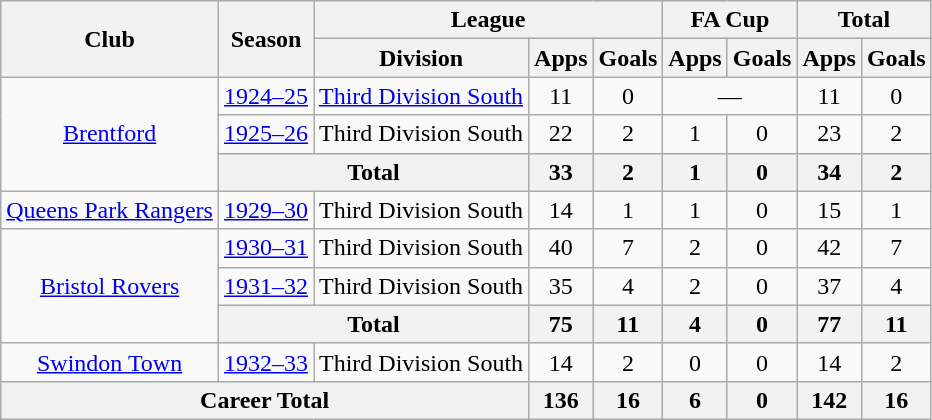<table class="wikitable" style="text-align: center;">
<tr>
<th rowspan="2">Club</th>
<th rowspan="2">Season</th>
<th colspan="3">League</th>
<th colspan="2">FA Cup</th>
<th colspan="2">Total</th>
</tr>
<tr>
<th>Division</th>
<th>Apps</th>
<th>Goals</th>
<th>Apps</th>
<th>Goals</th>
<th>Apps</th>
<th>Goals</th>
</tr>
<tr>
<td rowspan="3"><a href='#'>Brentford</a></td>
<td><a href='#'>1924–25</a></td>
<td><a href='#'>Third Division South</a></td>
<td>11</td>
<td>0</td>
<td colspan="2">—</td>
<td>11</td>
<td>0</td>
</tr>
<tr>
<td><a href='#'>1925–26</a></td>
<td>Third Division South</td>
<td>22</td>
<td>2</td>
<td>1</td>
<td>0</td>
<td>23</td>
<td>2</td>
</tr>
<tr>
<th colspan="2">Total</th>
<th>33</th>
<th>2</th>
<th>1</th>
<th>0</th>
<th>34</th>
<th>2</th>
</tr>
<tr>
<td><a href='#'>Queens Park Rangers</a></td>
<td><a href='#'>1929–30</a></td>
<td>Third Division South</td>
<td>14</td>
<td>1</td>
<td>1</td>
<td>0</td>
<td>15</td>
<td>1</td>
</tr>
<tr>
<td rowspan="3"><a href='#'>Bristol Rovers</a></td>
<td><a href='#'>1930–31</a></td>
<td>Third Division South</td>
<td>40</td>
<td>7</td>
<td>2</td>
<td>0</td>
<td>42</td>
<td>7</td>
</tr>
<tr>
<td><a href='#'>1931–32</a></td>
<td>Third Division South</td>
<td>35</td>
<td>4</td>
<td>2</td>
<td>0</td>
<td>37</td>
<td>4</td>
</tr>
<tr>
<th colspan="2">Total</th>
<th>75</th>
<th>11</th>
<th>4</th>
<th>0</th>
<th>77</th>
<th>11</th>
</tr>
<tr>
<td><a href='#'>Swindon Town</a></td>
<td><a href='#'>1932–33</a></td>
<td>Third Division South</td>
<td>14</td>
<td>2</td>
<td>0</td>
<td>0</td>
<td>14</td>
<td>2</td>
</tr>
<tr>
<th colspan="3">Career Total</th>
<th>136</th>
<th>16</th>
<th>6</th>
<th>0</th>
<th>142</th>
<th>16</th>
</tr>
</table>
